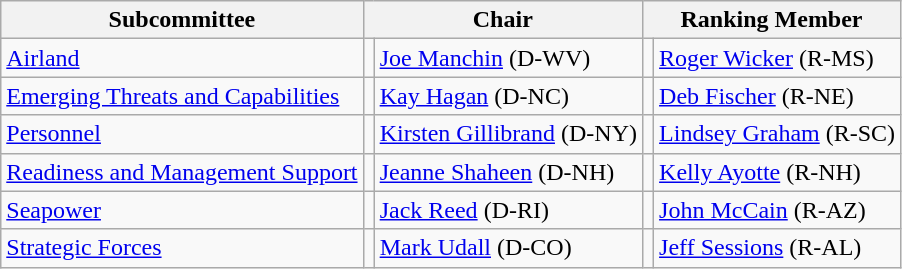<table class=wikitable>
<tr>
<th>Subcommittee</th>
<th colspan=2>Chair</th>
<th colspan=2>Ranking Member</th>
</tr>
<tr>
<td><a href='#'>Airland</a></td>
<td></td>
<td nowrap><a href='#'>Joe Manchin</a> (D-WV)</td>
<td></td>
<td nowrap><a href='#'>Roger Wicker</a> (R-MS)</td>
</tr>
<tr>
<td><a href='#'>Emerging Threats and Capabilities</a></td>
<td></td>
<td><a href='#'>Kay Hagan</a> (D-NC)</td>
<td></td>
<td><a href='#'>Deb Fischer</a> (R-NE)</td>
</tr>
<tr>
<td><a href='#'>Personnel</a></td>
<td></td>
<td><a href='#'>Kirsten Gillibrand</a> (D-NY)</td>
<td></td>
<td><a href='#'>Lindsey Graham</a> (R-SC)</td>
</tr>
<tr>
<td><a href='#'>Readiness and Management Support</a></td>
<td></td>
<td><a href='#'>Jeanne Shaheen</a> (D-NH)</td>
<td></td>
<td><a href='#'>Kelly Ayotte</a> (R-NH)</td>
</tr>
<tr>
<td><a href='#'>Seapower</a></td>
<td></td>
<td><a href='#'>Jack Reed</a> (D-RI)</td>
<td></td>
<td><a href='#'>John McCain</a> (R-AZ)</td>
</tr>
<tr>
<td><a href='#'>Strategic Forces</a></td>
<td></td>
<td><a href='#'>Mark Udall</a> (D-CO)</td>
<td></td>
<td><a href='#'>Jeff Sessions</a> (R-AL)</td>
</tr>
</table>
